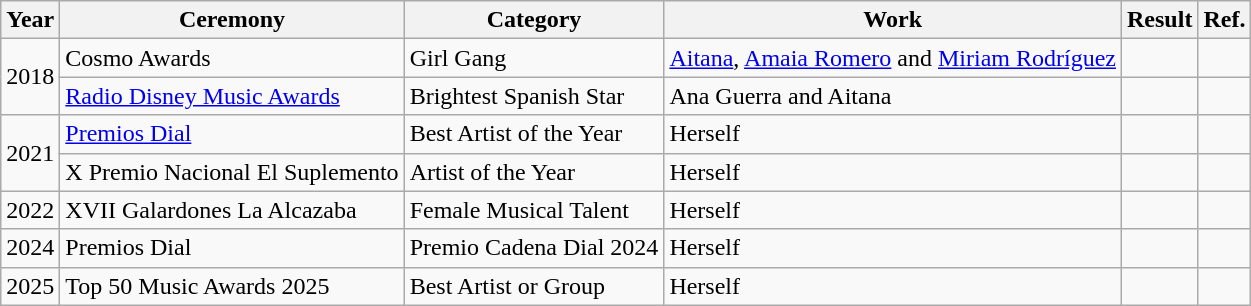<table class = "wikitable">
<tr>
<th>Year</th>
<th>Ceremony</th>
<th>Category</th>
<th>Work</th>
<th>Result</th>
<th>Ref.</th>
</tr>
<tr>
<td rowspan = "2">2018</td>
<td>Cosmo Awards</td>
<td>Girl Gang</td>
<td><a href='#'>Aitana</a>, <a href='#'>Amaia Romero</a> and <a href='#'>Miriam Rodríguez</a></td>
<td></td>
<td></td>
</tr>
<tr>
<td><a href='#'>Radio Disney Music Awards</a></td>
<td>Brightest Spanish Star</td>
<td>Ana Guerra and Aitana</td>
<td></td>
<td></td>
</tr>
<tr>
<td rowspan= "2">2021</td>
<td><a href='#'>Premios Dial</a></td>
<td>Best Artist of the Year</td>
<td>Herself</td>
<td></td>
<td></td>
</tr>
<tr>
<td>X Premio Nacional El Suplemento</td>
<td>Artist of the Year</td>
<td>Herself</td>
<td></td>
<td></td>
</tr>
<tr>
<td rowspan= "1">2022</td>
<td>XVII Galardones La Alcazaba</td>
<td>Female Musical Talent</td>
<td>Herself</td>
<td></td>
<td></td>
</tr>
<tr>
<td rowspan= "1">2024</td>
<td>Premios Dial</td>
<td>Premio Cadena Dial 2024</td>
<td>Herself</td>
<td></td>
<td></td>
</tr>
<tr>
<td rowspan= "1">2025</td>
<td>Top 50 Music Awards 2025</td>
<td>Best Artist or Group</td>
<td>Herself</td>
<td></td>
<td></td>
</tr>
</table>
